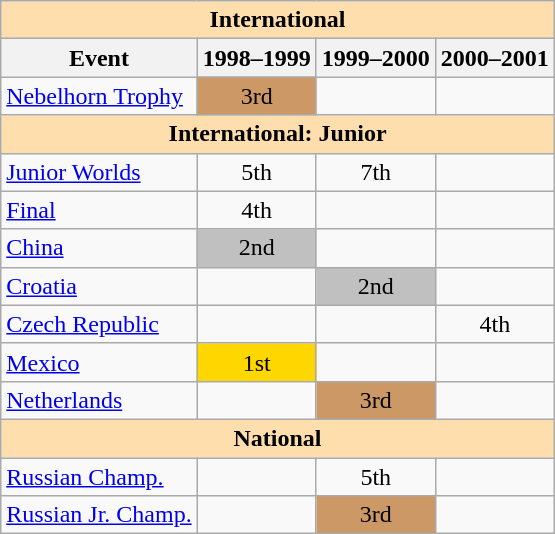<table class="wikitable" style="text-align:center">
<tr>
<th style="background-color: #ffdead; " colspan=4 align=center>International</th>
</tr>
<tr>
<th>Event</th>
<th>1998–1999</th>
<th>1999–2000</th>
<th>2000–2001</th>
</tr>
<tr>
<td align=left><a href='#'>Nebelhorn Trophy</a></td>
<td bgcolor=cc9966>3rd</td>
<td></td>
<td></td>
</tr>
<tr>
<th style="background-color: #ffdead; " colspan=4 align=center>International: Junior</th>
</tr>
<tr>
<td align=left><a href='#'>Junior Worlds</a></td>
<td>5th</td>
<td>7th</td>
<td></td>
</tr>
<tr>
<td align=left> <a href='#'>Final</a></td>
<td>4th</td>
<td></td>
<td></td>
</tr>
<tr>
<td align=left> <a href='#'>China</a></td>
<td bgcolor=silver>2nd</td>
<td></td>
<td></td>
</tr>
<tr>
<td align=left> <a href='#'>Croatia</a></td>
<td></td>
<td bgcolor=silver>2nd</td>
<td></td>
</tr>
<tr>
<td align=left> <a href='#'>Czech Republic</a></td>
<td></td>
<td></td>
<td>4th</td>
</tr>
<tr>
<td align=left> <a href='#'>Mexico</a></td>
<td bgcolor=gold>1st</td>
<td></td>
<td></td>
</tr>
<tr>
<td align=left> <a href='#'>Netherlands</a></td>
<td></td>
<td bgcolor=cc9966>3rd</td>
<td></td>
</tr>
<tr>
<th style="background-color: #ffdead; " colspan=4 align=center>National</th>
</tr>
<tr>
<td align=left><a href='#'>Russian Champ.</a></td>
<td></td>
<td>5th</td>
<td></td>
</tr>
<tr>
<td align=left><a href='#'>Russian Jr. Champ.</a></td>
<td></td>
<td bgcolor=cc9966>3rd</td>
<td></td>
</tr>
</table>
